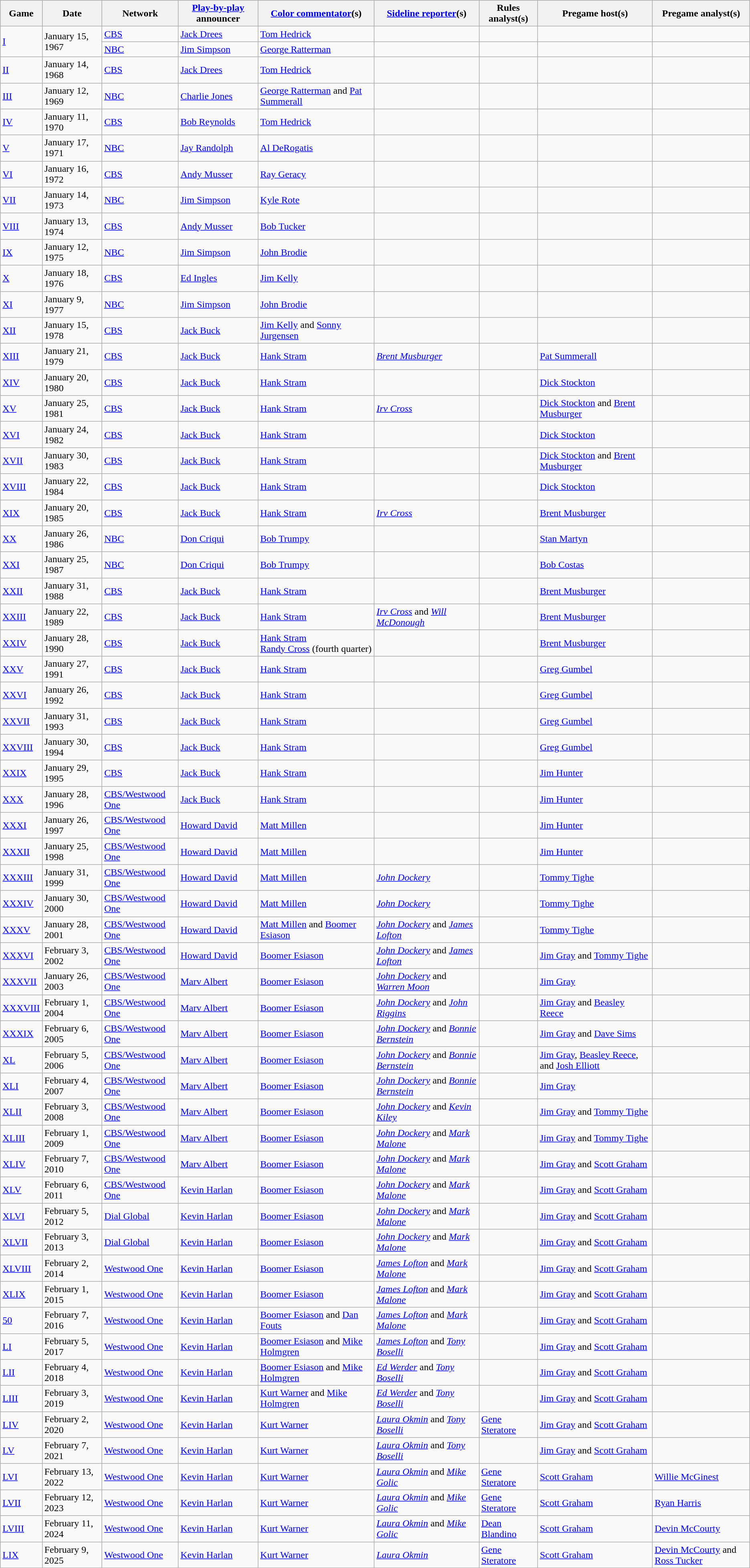<table class="wikitable">
<tr>
<th>Game</th>
<th>Date</th>
<th>Network</th>
<th><a href='#'>Play-by-play</a> announcer</th>
<th><a href='#'>Color commentator</a>(s)</th>
<th><a href='#'>Sideline reporter</a>(s)</th>
<th>Rules analyst(s)</th>
<th>Pregame host(s)</th>
<th>Pregame analyst(s)<br></th>
</tr>
<tr>
<td rowspan="2"><a href='#'>I</a></td>
<td rowspan="2">January 15, 1967</td>
<td><a href='#'>CBS</a></td>
<td><a href='#'>Jack Drees</a></td>
<td><a href='#'>Tom Hedrick</a></td>
<td></td>
<td></td>
<td></td>
<td></td>
</tr>
<tr>
<td><a href='#'>NBC</a></td>
<td><a href='#'>Jim Simpson</a></td>
<td><a href='#'>George Ratterman</a></td>
<td></td>
<td></td>
<td></td>
<td></td>
</tr>
<tr>
<td><a href='#'>II</a></td>
<td>January 14, 1968</td>
<td><a href='#'>CBS</a></td>
<td><a href='#'>Jack Drees</a></td>
<td><a href='#'>Tom Hedrick</a></td>
<td></td>
<td></td>
<td></td>
<td></td>
</tr>
<tr>
<td><a href='#'>III</a></td>
<td>January 12, 1969</td>
<td><a href='#'>NBC</a></td>
<td><a href='#'>Charlie Jones</a></td>
<td><a href='#'>George Ratterman</a> and <a href='#'>Pat Summerall</a></td>
<td></td>
<td></td>
<td></td>
<td></td>
</tr>
<tr>
<td><a href='#'>IV</a></td>
<td>January 11, 1970</td>
<td><a href='#'>CBS</a></td>
<td><a href='#'>Bob Reynolds</a></td>
<td><a href='#'>Tom Hedrick</a></td>
<td></td>
<td></td>
<td></td>
<td></td>
</tr>
<tr>
<td><a href='#'>V</a></td>
<td>January 17, 1971</td>
<td><a href='#'>NBC</a></td>
<td><a href='#'>Jay Randolph</a></td>
<td><a href='#'>Al DeRogatis</a></td>
<td></td>
<td></td>
<td></td>
<td></td>
</tr>
<tr>
<td><a href='#'>VI</a></td>
<td>January 16, 1972</td>
<td><a href='#'>CBS</a></td>
<td><a href='#'>Andy Musser</a></td>
<td><a href='#'>Ray Geracy</a></td>
<td></td>
<td></td>
<td></td>
<td></td>
</tr>
<tr>
<td><a href='#'>VII</a></td>
<td>January 14, 1973</td>
<td><a href='#'>NBC</a></td>
<td><a href='#'>Jim Simpson</a></td>
<td><a href='#'>Kyle Rote</a></td>
<td></td>
<td></td>
<td></td>
<td></td>
</tr>
<tr>
<td><a href='#'>VIII</a></td>
<td>January 13, 1974</td>
<td><a href='#'>CBS</a></td>
<td><a href='#'>Andy Musser</a></td>
<td><a href='#'>Bob Tucker</a></td>
<td></td>
<td></td>
<td></td>
<td></td>
</tr>
<tr>
<td><a href='#'>IX</a></td>
<td>January 12, 1975</td>
<td><a href='#'>NBC</a></td>
<td><a href='#'>Jim Simpson</a></td>
<td><a href='#'>John Brodie</a></td>
<td></td>
<td></td>
<td></td>
<td></td>
</tr>
<tr>
<td><a href='#'>X</a></td>
<td>January 18, 1976</td>
<td><a href='#'>CBS</a></td>
<td><a href='#'>Ed Ingles</a></td>
<td><a href='#'>Jim Kelly</a></td>
<td></td>
<td></td>
<td></td>
<td></td>
</tr>
<tr>
<td><a href='#'>XI</a></td>
<td>January 9, 1977</td>
<td><a href='#'>NBC</a></td>
<td><a href='#'>Jim Simpson</a></td>
<td><a href='#'>John Brodie</a></td>
<td></td>
<td></td>
<td></td>
<td></td>
</tr>
<tr>
<td><a href='#'>XII</a></td>
<td>January 15, 1978</td>
<td><a href='#'>CBS</a></td>
<td><a href='#'>Jack Buck</a></td>
<td><a href='#'>Jim Kelly</a> and <a href='#'>Sonny Jurgensen</a></td>
<td></td>
<td></td>
<td></td>
<td></td>
</tr>
<tr>
<td><a href='#'>XIII</a></td>
<td>January 21, 1979</td>
<td><a href='#'>CBS</a></td>
<td><a href='#'>Jack Buck</a></td>
<td><a href='#'>Hank Stram</a></td>
<td><em><a href='#'>Brent Musburger</a></em></td>
<td></td>
<td><a href='#'>Pat Summerall</a></td>
<td></td>
</tr>
<tr>
<td><a href='#'>XIV</a></td>
<td>January 20, 1980</td>
<td><a href='#'>CBS</a></td>
<td><a href='#'>Jack Buck</a></td>
<td><a href='#'>Hank Stram</a></td>
<td></td>
<td></td>
<td><a href='#'>Dick Stockton</a></td>
<td></td>
</tr>
<tr>
<td><a href='#'>XV</a></td>
<td>January 25, 1981</td>
<td><a href='#'>CBS</a></td>
<td><a href='#'>Jack Buck</a></td>
<td><a href='#'>Hank Stram</a></td>
<td><em><a href='#'>Irv Cross</a></em></td>
<td></td>
<td><a href='#'>Dick Stockton</a> and <a href='#'>Brent Musburger</a></td>
<td></td>
</tr>
<tr>
<td><a href='#'>XVI</a></td>
<td>January 24, 1982</td>
<td><a href='#'>CBS</a></td>
<td><a href='#'>Jack Buck</a></td>
<td><a href='#'>Hank Stram</a></td>
<td></td>
<td></td>
<td><a href='#'>Dick Stockton</a></td>
<td></td>
</tr>
<tr>
<td><a href='#'>XVII</a></td>
<td>January 30, 1983</td>
<td><a href='#'>CBS</a></td>
<td><a href='#'>Jack Buck</a></td>
<td><a href='#'>Hank Stram</a></td>
<td></td>
<td></td>
<td><a href='#'>Dick Stockton</a> and <a href='#'>Brent Musburger</a></td>
<td></td>
</tr>
<tr>
<td><a href='#'>XVIII</a></td>
<td>January 22, 1984</td>
<td><a href='#'>CBS</a></td>
<td><a href='#'>Jack Buck</a></td>
<td><a href='#'>Hank Stram</a></td>
<td></td>
<td></td>
<td><a href='#'>Dick Stockton</a></td>
<td></td>
</tr>
<tr>
<td><a href='#'>XIX</a></td>
<td>January 20, 1985</td>
<td><a href='#'>CBS</a></td>
<td><a href='#'>Jack Buck</a></td>
<td><a href='#'>Hank Stram</a></td>
<td><em><a href='#'>Irv Cross</a></em></td>
<td></td>
<td><a href='#'>Brent Musburger</a></td>
<td></td>
</tr>
<tr>
<td><a href='#'>XX</a></td>
<td>January 26, 1986</td>
<td><a href='#'>NBC</a></td>
<td><a href='#'>Don Criqui</a></td>
<td><a href='#'>Bob Trumpy</a></td>
<td></td>
<td></td>
<td><a href='#'>Stan Martyn</a></td>
<td></td>
</tr>
<tr>
<td><a href='#'>XXI</a></td>
<td>January 25, 1987</td>
<td><a href='#'>NBC</a></td>
<td><a href='#'>Don Criqui</a></td>
<td><a href='#'>Bob Trumpy</a></td>
<td></td>
<td></td>
<td><a href='#'>Bob Costas</a></td>
<td></td>
</tr>
<tr>
<td><a href='#'>XXII</a></td>
<td>January 31, 1988</td>
<td><a href='#'>CBS</a></td>
<td><a href='#'>Jack Buck</a></td>
<td><a href='#'>Hank Stram</a></td>
<td></td>
<td></td>
<td><a href='#'>Brent Musburger</a></td>
<td></td>
</tr>
<tr>
<td><a href='#'>XXIII</a></td>
<td>January 22, 1989</td>
<td><a href='#'>CBS</a></td>
<td><a href='#'>Jack Buck</a></td>
<td><a href='#'>Hank Stram</a></td>
<td><em><a href='#'>Irv Cross</a></em> and <em><a href='#'>Will McDonough</a></em></td>
<td></td>
<td><a href='#'>Brent Musburger</a></td>
<td></td>
</tr>
<tr>
<td><a href='#'>XXIV</a></td>
<td>January 28, 1990</td>
<td><a href='#'>CBS</a></td>
<td><a href='#'>Jack Buck</a></td>
<td><a href='#'>Hank Stram</a><br><a href='#'>Randy Cross</a> (fourth quarter)</td>
<td></td>
<td></td>
<td><a href='#'>Brent Musburger</a></td>
<td></td>
</tr>
<tr>
<td><a href='#'>XXV</a></td>
<td>January 27, 1991</td>
<td><a href='#'>CBS</a></td>
<td><a href='#'>Jack Buck</a></td>
<td><a href='#'>Hank Stram</a></td>
<td></td>
<td></td>
<td><a href='#'>Greg Gumbel</a></td>
<td></td>
</tr>
<tr>
<td><a href='#'>XXVI</a></td>
<td>January 26, 1992</td>
<td><a href='#'>CBS</a></td>
<td><a href='#'>Jack Buck</a></td>
<td><a href='#'>Hank Stram</a></td>
<td></td>
<td></td>
<td><a href='#'>Greg Gumbel</a></td>
<td></td>
</tr>
<tr>
<td><a href='#'>XXVII</a></td>
<td>January 31, 1993</td>
<td><a href='#'>CBS</a></td>
<td><a href='#'>Jack Buck</a></td>
<td><a href='#'>Hank Stram</a></td>
<td></td>
<td></td>
<td><a href='#'>Greg Gumbel</a></td>
<td></td>
</tr>
<tr>
<td><a href='#'>XXVIII</a></td>
<td>January 30, 1994</td>
<td><a href='#'>CBS</a></td>
<td><a href='#'>Jack Buck</a></td>
<td><a href='#'>Hank Stram</a></td>
<td></td>
<td></td>
<td><a href='#'>Greg Gumbel</a></td>
<td></td>
</tr>
<tr>
<td><a href='#'>XXIX</a></td>
<td>January 29, 1995</td>
<td><a href='#'>CBS</a></td>
<td><a href='#'>Jack Buck</a></td>
<td><a href='#'>Hank Stram</a></td>
<td></td>
<td></td>
<td><a href='#'>Jim Hunter</a></td>
<td></td>
</tr>
<tr>
<td><a href='#'>XXX</a></td>
<td>January 28, 1996</td>
<td><a href='#'>CBS/Westwood One</a></td>
<td><a href='#'>Jack Buck</a></td>
<td><a href='#'>Hank Stram</a></td>
<td></td>
<td></td>
<td><a href='#'>Jim Hunter</a></td>
<td></td>
</tr>
<tr>
<td><a href='#'>XXXI</a></td>
<td>January 26, 1997</td>
<td><a href='#'>CBS/Westwood One</a></td>
<td><a href='#'>Howard David</a></td>
<td><a href='#'>Matt Millen</a></td>
<td></td>
<td></td>
<td><a href='#'>Jim Hunter</a></td>
<td></td>
</tr>
<tr>
<td><a href='#'>XXXII</a></td>
<td>January 25, 1998</td>
<td><a href='#'>CBS/Westwood One</a></td>
<td><a href='#'>Howard David</a></td>
<td><a href='#'>Matt Millen</a></td>
<td></td>
<td></td>
<td><a href='#'>Jim Hunter</a></td>
<td></td>
</tr>
<tr>
<td><a href='#'>XXXIII</a></td>
<td>January 31, 1999</td>
<td><a href='#'>CBS/Westwood One</a></td>
<td><a href='#'>Howard David</a></td>
<td><a href='#'>Matt Millen</a></td>
<td><em><a href='#'>John Dockery</a></em></td>
<td></td>
<td><a href='#'>Tommy Tighe</a></td>
<td></td>
</tr>
<tr>
<td><a href='#'>XXXIV</a></td>
<td>January 30, 2000</td>
<td><a href='#'>CBS/Westwood One</a></td>
<td><a href='#'>Howard David</a></td>
<td><a href='#'>Matt Millen</a></td>
<td><em><a href='#'>John Dockery</a></em></td>
<td></td>
<td><a href='#'>Tommy Tighe</a></td>
<td></td>
</tr>
<tr>
<td><a href='#'>XXXV</a></td>
<td>January 28, 2001</td>
<td><a href='#'>CBS/Westwood One</a></td>
<td><a href='#'>Howard David</a></td>
<td><a href='#'>Matt Millen</a> and <a href='#'>Boomer Esiason</a></td>
<td><em><a href='#'>John Dockery</a></em> and <em><a href='#'>James Lofton</a></em></td>
<td></td>
<td><a href='#'>Tommy Tighe</a></td>
<td></td>
</tr>
<tr>
<td><a href='#'>XXXVI</a></td>
<td>February 3, 2002</td>
<td><a href='#'>CBS/Westwood One</a></td>
<td><a href='#'>Howard David</a></td>
<td><a href='#'>Boomer Esiason</a></td>
<td><em><a href='#'>John Dockery</a></em> and <em><a href='#'>James Lofton</a></em></td>
<td></td>
<td><a href='#'>Jim Gray</a> and <a href='#'>Tommy Tighe</a></td>
<td></td>
</tr>
<tr>
<td><a href='#'>XXXVII</a></td>
<td>January 26, 2003</td>
<td><a href='#'>CBS/Westwood One</a></td>
<td><a href='#'>Marv Albert</a></td>
<td><a href='#'>Boomer Esiason</a></td>
<td><em><a href='#'>John Dockery</a></em> and <em><a href='#'>Warren Moon</a></em></td>
<td></td>
<td><a href='#'>Jim Gray</a></td>
<td></td>
</tr>
<tr>
<td><a href='#'>XXXVIII</a></td>
<td>February 1, 2004</td>
<td><a href='#'>CBS/Westwood One</a></td>
<td><a href='#'>Marv Albert</a></td>
<td><a href='#'>Boomer Esiason</a></td>
<td><em><a href='#'>John Dockery</a></em> and <em><a href='#'>John Riggins</a></em></td>
<td></td>
<td><a href='#'>Jim Gray</a> and <a href='#'>Beasley Reece</a></td>
<td></td>
</tr>
<tr>
<td><a href='#'>XXXIX</a></td>
<td>February 6, 2005</td>
<td><a href='#'>CBS/Westwood One</a></td>
<td><a href='#'>Marv Albert</a></td>
<td><a href='#'>Boomer Esiason</a></td>
<td><em><a href='#'>John Dockery</a></em> and <em><a href='#'>Bonnie Bernstein</a></em></td>
<td></td>
<td><a href='#'>Jim Gray</a> and <a href='#'>Dave Sims</a></td>
<td></td>
</tr>
<tr>
<td><a href='#'>XL</a></td>
<td>February 5, 2006</td>
<td><a href='#'>CBS/Westwood One</a></td>
<td><a href='#'>Marv Albert</a></td>
<td><a href='#'>Boomer Esiason</a></td>
<td><em><a href='#'>John Dockery</a></em> and <em><a href='#'>Bonnie Bernstein</a></em></td>
<td></td>
<td><a href='#'>Jim Gray</a>, <a href='#'>Beasley Reece</a>, and <a href='#'>Josh Elliott</a></td>
<td></td>
</tr>
<tr>
<td><a href='#'>XLI</a></td>
<td>February 4, 2007</td>
<td><a href='#'>CBS/Westwood One</a></td>
<td><a href='#'>Marv Albert</a></td>
<td><a href='#'>Boomer Esiason</a></td>
<td><em><a href='#'>John Dockery</a></em> and <em><a href='#'>Bonnie Bernstein</a></em></td>
<td></td>
<td><a href='#'>Jim Gray</a></td>
<td></td>
</tr>
<tr>
<td><a href='#'>XLII</a></td>
<td>February 3, 2008</td>
<td><a href='#'>CBS/Westwood One</a></td>
<td><a href='#'>Marv Albert</a></td>
<td><a href='#'>Boomer Esiason</a></td>
<td><em><a href='#'>John Dockery</a></em> and <em><a href='#'>Kevin Kiley</a></em></td>
<td></td>
<td><a href='#'>Jim Gray</a> and <a href='#'>Tommy Tighe</a></td>
<td></td>
</tr>
<tr>
<td><a href='#'>XLIII</a></td>
<td>February 1, 2009</td>
<td><a href='#'>CBS/Westwood One</a></td>
<td><a href='#'>Marv Albert</a></td>
<td><a href='#'>Boomer Esiason</a></td>
<td><em><a href='#'>John Dockery</a></em> and <em><a href='#'>Mark Malone</a></em></td>
<td></td>
<td><a href='#'>Jim Gray</a> and <a href='#'>Tommy Tighe</a></td>
<td></td>
</tr>
<tr>
<td><a href='#'>XLIV</a></td>
<td>February 7, 2010</td>
<td><a href='#'>CBS/Westwood One</a></td>
<td><a href='#'>Marv Albert</a></td>
<td><a href='#'>Boomer Esiason</a></td>
<td><em><a href='#'>John Dockery</a></em> and <em><a href='#'>Mark Malone</a></em></td>
<td></td>
<td><a href='#'>Jim Gray</a> and <a href='#'>Scott Graham</a></td>
<td></td>
</tr>
<tr>
<td><a href='#'>XLV</a></td>
<td>February 6, 2011</td>
<td><a href='#'>CBS/Westwood One</a></td>
<td><a href='#'>Kevin Harlan</a></td>
<td><a href='#'>Boomer Esiason</a></td>
<td><em><a href='#'>John Dockery</a></em> and <em><a href='#'>Mark Malone</a></em></td>
<td></td>
<td><a href='#'>Jim Gray</a> and <a href='#'>Scott Graham</a></td>
<td></td>
</tr>
<tr>
<td><a href='#'>XLVI</a></td>
<td>February 5, 2012</td>
<td><a href='#'>Dial Global</a></td>
<td><a href='#'>Kevin Harlan</a></td>
<td><a href='#'>Boomer Esiason</a></td>
<td><em><a href='#'>John Dockery</a></em> and <em><a href='#'>Mark Malone</a></em></td>
<td></td>
<td><a href='#'>Jim Gray</a> and <a href='#'>Scott Graham</a></td>
<td></td>
</tr>
<tr>
<td><a href='#'>XLVII</a></td>
<td>February 3, 2013</td>
<td><a href='#'>Dial Global</a></td>
<td><a href='#'>Kevin Harlan</a></td>
<td><a href='#'>Boomer Esiason</a></td>
<td><em><a href='#'>John Dockery</a></em> and <em><a href='#'>Mark Malone</a></em></td>
<td></td>
<td><a href='#'>Jim Gray</a> and <a href='#'>Scott Graham</a></td>
<td></td>
</tr>
<tr>
<td><a href='#'>XLVIII</a></td>
<td>February 2, 2014</td>
<td><a href='#'>Westwood One</a></td>
<td><a href='#'>Kevin Harlan</a></td>
<td><a href='#'>Boomer Esiason</a></td>
<td><em><a href='#'>James Lofton</a></em> and <em><a href='#'>Mark Malone</a></em></td>
<td></td>
<td><a href='#'>Jim Gray</a> and <a href='#'>Scott Graham</a></td>
<td></td>
</tr>
<tr>
<td><a href='#'>XLIX</a></td>
<td>February 1, 2015</td>
<td><a href='#'>Westwood One</a></td>
<td><a href='#'>Kevin Harlan</a></td>
<td><a href='#'>Boomer Esiason</a></td>
<td><em><a href='#'>James Lofton</a></em> and <em><a href='#'>Mark Malone</a></em></td>
<td></td>
<td><a href='#'>Jim Gray</a> and <a href='#'>Scott Graham</a></td>
<td></td>
</tr>
<tr>
<td><a href='#'>50</a></td>
<td>February 7, 2016</td>
<td><a href='#'>Westwood One</a></td>
<td><a href='#'>Kevin Harlan</a></td>
<td><a href='#'>Boomer Esiason</a> and <a href='#'>Dan Fouts</a></td>
<td><em><a href='#'>James Lofton</a></em> and <em><a href='#'>Mark Malone</a></em></td>
<td></td>
<td><a href='#'>Jim Gray</a> and <a href='#'>Scott Graham</a></td>
<td></td>
</tr>
<tr>
<td><a href='#'>LI</a></td>
<td>February 5, 2017</td>
<td><a href='#'>Westwood One</a></td>
<td><a href='#'>Kevin Harlan</a></td>
<td><a href='#'>Boomer Esiason</a> and <a href='#'>Mike Holmgren</a></td>
<td><em><a href='#'>James Lofton</a></em> and <em><a href='#'>Tony Boselli</a></em></td>
<td></td>
<td><a href='#'>Jim Gray</a> and <a href='#'>Scott Graham</a></td>
<td></td>
</tr>
<tr>
<td><a href='#'>LII</a></td>
<td>February 4, 2018</td>
<td><a href='#'>Westwood One</a></td>
<td><a href='#'>Kevin Harlan</a></td>
<td><a href='#'>Boomer Esiason</a> and <a href='#'>Mike Holmgren</a></td>
<td><em><a href='#'>Ed Werder</a></em> and <em><a href='#'>Tony Boselli</a></em></td>
<td></td>
<td><a href='#'>Jim Gray</a> and <a href='#'>Scott Graham</a></td>
<td></td>
</tr>
<tr>
<td><a href='#'>LIII</a></td>
<td>February 3, 2019</td>
<td><a href='#'>Westwood One</a></td>
<td><a href='#'>Kevin Harlan</a></td>
<td><a href='#'>Kurt Warner</a> and <a href='#'>Mike Holmgren</a></td>
<td><em><a href='#'>Ed Werder</a></em> and <em><a href='#'>Tony Boselli</a></em></td>
<td></td>
<td><a href='#'>Jim Gray</a> and <a href='#'>Scott Graham</a></td>
<td></td>
</tr>
<tr>
<td><a href='#'>LIV</a></td>
<td>February 2, 2020</td>
<td><a href='#'>Westwood One</a></td>
<td><a href='#'>Kevin Harlan</a></td>
<td><a href='#'>Kurt Warner</a></td>
<td><em><a href='#'>Laura Okmin</a></em> and <em><a href='#'>Tony Boselli</a></em></td>
<td><a href='#'>Gene Steratore</a></td>
<td><a href='#'>Jim Gray</a> and <a href='#'>Scott Graham</a></td>
<td></td>
</tr>
<tr>
<td><a href='#'>LV</a></td>
<td>February 7, 2021</td>
<td><a href='#'>Westwood One</a></td>
<td><a href='#'>Kevin Harlan</a></td>
<td><a href='#'>Kurt Warner</a></td>
<td><em><a href='#'>Laura Okmin</a></em> and <em><a href='#'>Tony Boselli</a></em></td>
<td></td>
<td><a href='#'>Jim Gray</a> and <a href='#'>Scott Graham</a></td>
<td></td>
</tr>
<tr>
<td><a href='#'>LVI</a></td>
<td>February 13, 2022</td>
<td><a href='#'>Westwood One</a></td>
<td><a href='#'>Kevin Harlan</a></td>
<td><a href='#'>Kurt Warner</a></td>
<td><em><a href='#'>Laura Okmin</a></em> and <em><a href='#'>Mike Golic</a></em></td>
<td><a href='#'>Gene Steratore</a></td>
<td><a href='#'>Scott Graham</a></td>
<td><a href='#'>Willie McGinest</a></td>
</tr>
<tr>
<td><a href='#'>LVII</a></td>
<td>February 12, 2023</td>
<td><a href='#'>Westwood One</a></td>
<td><a href='#'>Kevin Harlan</a></td>
<td><a href='#'>Kurt Warner</a></td>
<td><em><a href='#'>Laura Okmin</a></em> and <em><a href='#'>Mike Golic</a></em></td>
<td><a href='#'>Gene Steratore</a></td>
<td><a href='#'>Scott Graham</a></td>
<td><a href='#'>Ryan Harris</a></td>
</tr>
<tr>
<td><a href='#'>LVIII</a></td>
<td>February 11, 2024</td>
<td><a href='#'>Westwood One</a></td>
<td><a href='#'>Kevin Harlan</a></td>
<td><a href='#'>Kurt Warner</a></td>
<td><em><a href='#'>Laura Okmin</a></em> and <em><a href='#'>Mike Golic</a></em></td>
<td><a href='#'>Dean Blandino</a></td>
<td><a href='#'>Scott Graham</a></td>
<td><a href='#'>Devin McCourty</a></td>
</tr>
<tr>
<td><a href='#'>LIX</a></td>
<td>February 9, 2025</td>
<td><a href='#'>Westwood One</a></td>
<td><a href='#'>Kevin Harlan</a></td>
<td><a href='#'>Kurt Warner</a></td>
<td><em><a href='#'>Laura Okmin</a></em></td>
<td><a href='#'>Gene Steratore</a></td>
<td><a href='#'>Scott Graham</a></td>
<td><a href='#'>Devin McCourty</a> and <a href='#'>Ross Tucker</a></td>
</tr>
</table>
